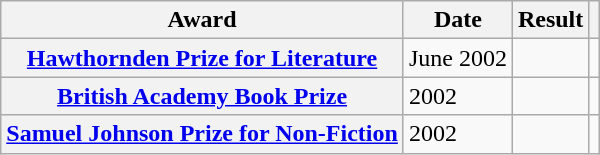<table class="wikitable plainrowheaders sortable">
<tr>
<th scope="col">Award</th>
<th scope="col">Date</th>
<th scope="col">Result</th>
<th scope="col" class="unsortable"></th>
</tr>
<tr>
<th scope="row"><a href='#'>Hawthornden Prize for Literature</a></th>
<td>June 2002</td>
<td></td>
<td style="text-align:center;"></td>
</tr>
<tr>
<th scope="row"><a href='#'>British Academy Book Prize</a></th>
<td>2002</td>
<td></td>
<td style="text-align:center;"></td>
</tr>
<tr>
<th scope="row"><a href='#'>Samuel Johnson Prize for Non-Fiction</a></th>
<td>2002</td>
<td></td>
<td style="text-align:center;"></td>
</tr>
</table>
